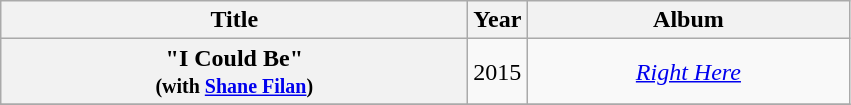<table class="wikitable plainrowheaders" style="text-align:center;">
<tr>
<th scope="col" rowspan="1" style="width:19em;">Title</th>
<th scope="col" rowspan="1" style="width:1em;">Year</th>
<th scope="col" rowspan="1" style="width:13em;">Album</th>
</tr>
<tr>
<th scope="row">"I Could Be" <br><small>(with <a href='#'>Shane Filan</a>)</small></th>
<td>2015</td>
<td><em><a href='#'>Right Here</a></em></td>
</tr>
<tr>
</tr>
</table>
